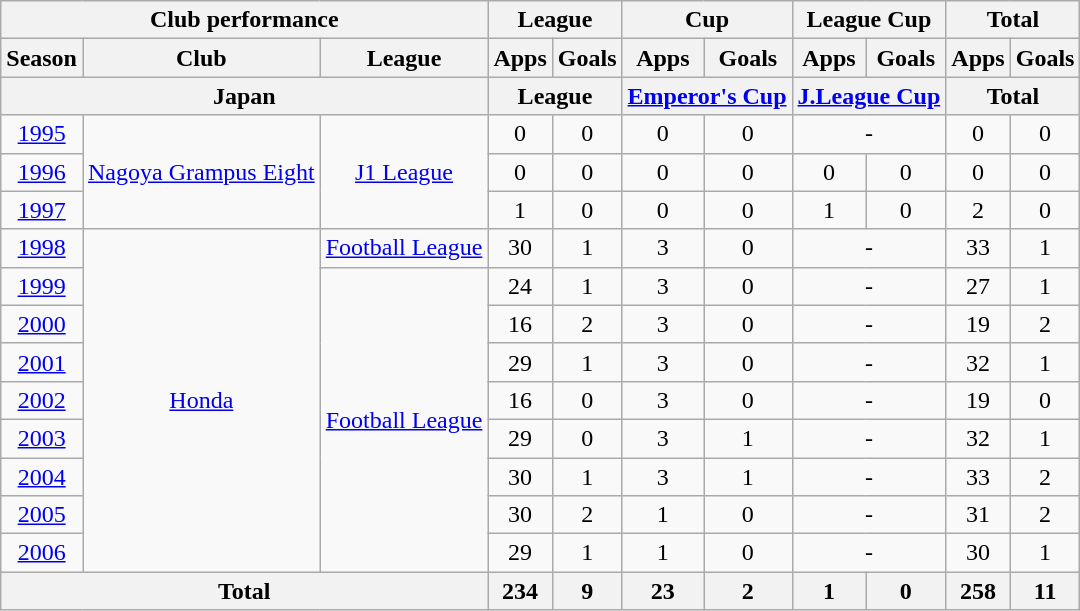<table class="wikitable" style="text-align:center;">
<tr>
<th colspan=3>Club performance</th>
<th colspan=2>League</th>
<th colspan=2>Cup</th>
<th colspan=2>League Cup</th>
<th colspan=2>Total</th>
</tr>
<tr>
<th>Season</th>
<th>Club</th>
<th>League</th>
<th>Apps</th>
<th>Goals</th>
<th>Apps</th>
<th>Goals</th>
<th>Apps</th>
<th>Goals</th>
<th>Apps</th>
<th>Goals</th>
</tr>
<tr>
<th colspan=3>Japan</th>
<th colspan=2>League</th>
<th colspan=2><a href='#'>Emperor's Cup</a></th>
<th colspan=2><a href='#'>J.League Cup</a></th>
<th colspan=2>Total</th>
</tr>
<tr>
<td><a href='#'>1995</a></td>
<td rowspan="3"><a href='#'>Nagoya Grampus Eight</a></td>
<td rowspan="3"><a href='#'>J1 League</a></td>
<td>0</td>
<td>0</td>
<td>0</td>
<td>0</td>
<td colspan="2">-</td>
<td>0</td>
<td>0</td>
</tr>
<tr>
<td><a href='#'>1996</a></td>
<td>0</td>
<td>0</td>
<td>0</td>
<td>0</td>
<td>0</td>
<td>0</td>
<td>0</td>
<td>0</td>
</tr>
<tr>
<td><a href='#'>1997</a></td>
<td>1</td>
<td>0</td>
<td>0</td>
<td>0</td>
<td>1</td>
<td>0</td>
<td>2</td>
<td>0</td>
</tr>
<tr>
<td><a href='#'>1998</a></td>
<td rowspan="9"><a href='#'>Honda</a></td>
<td><a href='#'>Football League</a></td>
<td>30</td>
<td>1</td>
<td>3</td>
<td>0</td>
<td colspan="2">-</td>
<td>33</td>
<td>1</td>
</tr>
<tr>
<td><a href='#'>1999</a></td>
<td rowspan="8"><a href='#'>Football League</a></td>
<td>24</td>
<td>1</td>
<td>3</td>
<td>0</td>
<td colspan="2">-</td>
<td>27</td>
<td>1</td>
</tr>
<tr>
<td><a href='#'>2000</a></td>
<td>16</td>
<td>2</td>
<td>3</td>
<td>0</td>
<td colspan="2">-</td>
<td>19</td>
<td>2</td>
</tr>
<tr>
<td><a href='#'>2001</a></td>
<td>29</td>
<td>1</td>
<td>3</td>
<td>0</td>
<td colspan="2">-</td>
<td>32</td>
<td>1</td>
</tr>
<tr>
<td><a href='#'>2002</a></td>
<td>16</td>
<td>0</td>
<td>3</td>
<td>0</td>
<td colspan="2">-</td>
<td>19</td>
<td>0</td>
</tr>
<tr>
<td><a href='#'>2003</a></td>
<td>29</td>
<td>0</td>
<td>3</td>
<td>1</td>
<td colspan="2">-</td>
<td>32</td>
<td>1</td>
</tr>
<tr>
<td><a href='#'>2004</a></td>
<td>30</td>
<td>1</td>
<td>3</td>
<td>1</td>
<td colspan="2">-</td>
<td>33</td>
<td>2</td>
</tr>
<tr>
<td><a href='#'>2005</a></td>
<td>30</td>
<td>2</td>
<td>1</td>
<td>0</td>
<td colspan="2">-</td>
<td>31</td>
<td>2</td>
</tr>
<tr>
<td><a href='#'>2006</a></td>
<td>29</td>
<td>1</td>
<td>1</td>
<td>0</td>
<td colspan="2">-</td>
<td>30</td>
<td>1</td>
</tr>
<tr>
<th colspan=3>Total</th>
<th>234</th>
<th>9</th>
<th>23</th>
<th>2</th>
<th>1</th>
<th>0</th>
<th>258</th>
<th>11</th>
</tr>
</table>
